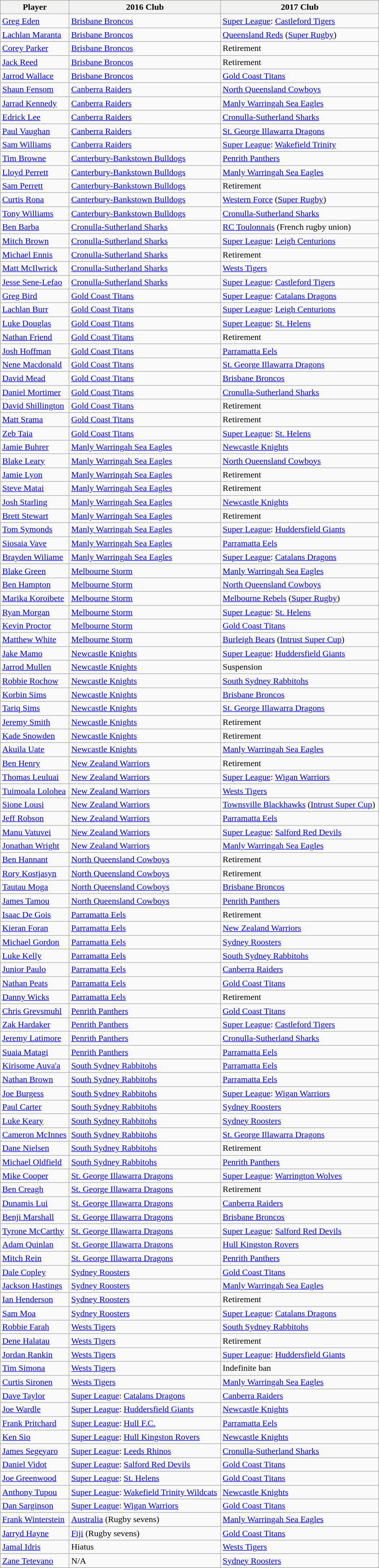<table class="wikitable sortable" style="width:700px;">
<tr bgcolor=#bdb76b>
<th>Player</th>
<th>2016 Club</th>
<th>2017 Club</th>
</tr>
<tr>
<td data-sort-value="Eden, Greg"><a href='#'>Greg Eden</a></td>
<td> <a href='#'>Brisbane Broncos</a></td>
<td> <a href='#'>Super League</a>: <a href='#'>Castleford Tigers</a></td>
</tr>
<tr>
<td data-sort-value="Maranta, Lachlan"><a href='#'>Lachlan Maranta</a></td>
<td> <a href='#'>Brisbane Broncos</a></td>
<td><a href='#'>Queensland Reds</a> (<a href='#'>Super Rugby</a>)</td>
</tr>
<tr>
<td data-sort-value="Parker, Corey"><a href='#'>Corey Parker</a></td>
<td> <a href='#'>Brisbane Broncos</a></td>
<td>Retirement</td>
</tr>
<tr>
<td data-sort-value="Reed, Jack"><a href='#'>Jack Reed</a></td>
<td> <a href='#'>Brisbane Broncos</a></td>
<td>Retirement</td>
</tr>
<tr>
<td data-sort-value="Wallace, Jarrod"><a href='#'>Jarrod Wallace</a></td>
<td> <a href='#'>Brisbane Broncos</a></td>
<td> <a href='#'>Gold Coast Titans</a></td>
</tr>
<tr>
<td data-sort-value="Fensom, Shaun"><a href='#'>Shaun Fensom</a></td>
<td> <a href='#'>Canberra Raiders</a></td>
<td> <a href='#'>North Queensland Cowboys</a></td>
</tr>
<tr>
<td data-sort-value="Kennedy, Jarrad"><a href='#'>Jarrad Kennedy</a></td>
<td> <a href='#'>Canberra Raiders</a></td>
<td> <a href='#'>Manly Warringah Sea Eagles</a></td>
</tr>
<tr>
<td data-sort-value="Lee, Edrick"><a href='#'>Edrick Lee</a></td>
<td> <a href='#'>Canberra Raiders</a></td>
<td> <a href='#'>Cronulla-Sutherland Sharks</a></td>
</tr>
<tr>
<td data-sort-value="Vaughan, Paul"><a href='#'>Paul Vaughan</a></td>
<td> <a href='#'>Canberra Raiders</a></td>
<td> <a href='#'>St. George Illawarra Dragons</a></td>
</tr>
<tr>
<td data-sort-value="Williams, Sam"><a href='#'>Sam Williams</a></td>
<td> <a href='#'>Canberra Raiders</a></td>
<td> <a href='#'>Super League</a>: <a href='#'>Wakefield Trinity</a></td>
</tr>
<tr>
<td data-sort-value="Browne, Tim"><a href='#'>Tim Browne</a></td>
<td> <a href='#'>Canterbury-Bankstown Bulldogs</a></td>
<td> <a href='#'>Penrith Panthers</a></td>
</tr>
<tr>
<td data-sort-value="Perrett, Lloyd"><a href='#'>Lloyd Perrett</a></td>
<td> <a href='#'>Canterbury-Bankstown Bulldogs</a></td>
<td> <a href='#'>Manly Warringah Sea Eagles</a></td>
</tr>
<tr>
<td data-sort-value="Perrett, Sam"><a href='#'>Sam Perrett</a></td>
<td> <a href='#'>Canterbury-Bankstown Bulldogs</a></td>
<td>Retirement</td>
</tr>
<tr>
<td data-sort-value="Rona, Curtis"><a href='#'>Curtis Rona</a></td>
<td> <a href='#'>Canterbury-Bankstown Bulldogs</a></td>
<td><a href='#'>Western Force</a> (<a href='#'>Super Rugby</a>)</td>
</tr>
<tr>
<td data-sort-value="Williams, Tony"><a href='#'>Tony Williams</a></td>
<td> <a href='#'>Canterbury-Bankstown Bulldogs</a></td>
<td> <a href='#'>Cronulla-Sutherland Sharks</a></td>
</tr>
<tr>
<td data-sort-value="Barba, Ben"><a href='#'>Ben Barba</a></td>
<td> <a href='#'>Cronulla-Sutherland Sharks</a></td>
<td><a href='#'>RC Toulonnais</a> (French rugby union)</td>
</tr>
<tr>
<td data-sort-value="Brown, Mitch"><a href='#'>Mitch Brown</a></td>
<td> <a href='#'>Cronulla-Sutherland Sharks</a></td>
<td> <a href='#'>Super League</a>: <a href='#'>Leigh Centurions</a></td>
</tr>
<tr>
<td data-sort-value="Ennis, Michael"><a href='#'>Michael Ennis</a></td>
<td> <a href='#'>Cronulla-Sutherland Sharks</a></td>
<td>Retirement</td>
</tr>
<tr>
<td data-sort-value="McIlwrick, Matt"><a href='#'>Matt McIlwrick</a></td>
<td> <a href='#'>Cronulla-Sutherland Sharks</a></td>
<td> <a href='#'>Wests Tigers</a></td>
</tr>
<tr>
<td data-sort-value="Sene-Lefao, Jesse"><a href='#'>Jesse Sene-Lefao</a></td>
<td> <a href='#'>Cronulla-Sutherland Sharks</a></td>
<td> <a href='#'>Super League</a>: <a href='#'>Castleford Tigers</a></td>
</tr>
<tr>
<td data-sort-value="Bird, Greg"><a href='#'>Greg Bird</a></td>
<td> <a href='#'>Gold Coast Titans</a></td>
<td> <a href='#'>Super League</a>: <a href='#'>Catalans Dragons</a></td>
</tr>
<tr>
<td data-sort-value="Burr, Lachlan"><a href='#'>Lachlan Burr</a></td>
<td> <a href='#'>Gold Coast Titans</a></td>
<td> <a href='#'>Super League</a>: <a href='#'>Leigh Centurions</a></td>
</tr>
<tr>
<td data-sort-value="Douglas, Luke"><a href='#'>Luke Douglas</a></td>
<td> <a href='#'>Gold Coast Titans</a></td>
<td> <a href='#'>Super League</a>: <a href='#'>St. Helens</a></td>
</tr>
<tr>
<td data-sort-value="Friend, Nathan"><a href='#'>Nathan Friend</a></td>
<td> <a href='#'>Gold Coast Titans</a></td>
<td>Retirement</td>
</tr>
<tr>
<td data-sort-value="Hoffman, Josh"><a href='#'>Josh Hoffman</a></td>
<td> <a href='#'>Gold Coast Titans</a></td>
<td> <a href='#'>Parramatta Eels</a></td>
</tr>
<tr>
<td data-sort-value="Macdonald, Nene"><a href='#'>Nene Macdonald</a></td>
<td> <a href='#'>Gold Coast Titans</a></td>
<td> <a href='#'>St. George Illawarra Dragons</a></td>
</tr>
<tr>
<td data-sort-value="Mead, David"><a href='#'>David Mead</a></td>
<td> <a href='#'>Gold Coast Titans</a></td>
<td> <a href='#'>Brisbane Broncos</a></td>
</tr>
<tr>
<td data-sort-value="Mortimer, Daniel"><a href='#'>Daniel Mortimer</a></td>
<td> <a href='#'>Gold Coast Titans</a></td>
<td> <a href='#'>Cronulla-Sutherland Sharks</a></td>
</tr>
<tr>
<td data-sort-value="Shillington, David"><a href='#'>David Shillington</a></td>
<td> <a href='#'>Gold Coast Titans</a></td>
<td>Retirement</td>
</tr>
<tr>
<td data-sort-value="Srama, Matt"><a href='#'>Matt Srama</a></td>
<td> <a href='#'>Gold Coast Titans</a></td>
<td>Retirement</td>
</tr>
<tr>
<td data-sort-value="Taia, Zeb"><a href='#'>Zeb Taia</a></td>
<td> <a href='#'>Gold Coast Titans</a></td>
<td> <a href='#'>Super League</a>: <a href='#'>St. Helens</a></td>
</tr>
<tr>
<td data-sort-value="Buhrer, Jamie"><a href='#'>Jamie Buhrer</a></td>
<td> <a href='#'>Manly Warringah Sea Eagles</a></td>
<td> <a href='#'>Newcastle Knights</a></td>
</tr>
<tr>
<td data-sort-value="Leary, Blake"><a href='#'>Blake Leary</a></td>
<td> <a href='#'>Manly Warringah Sea Eagles</a></td>
<td> <a href='#'>North Queensland Cowboys</a></td>
</tr>
<tr>
<td data-sort-value="Lyon, Jamie"><a href='#'>Jamie Lyon</a></td>
<td> <a href='#'>Manly Warringah Sea Eagles</a></td>
<td>Retirement</td>
</tr>
<tr>
<td data-sort-value="Matai, Steve"><a href='#'>Steve Matai</a></td>
<td> <a href='#'>Manly Warringah Sea Eagles</a></td>
<td>Retirement</td>
</tr>
<tr>
<td data-sort-value="Starling, Josh"><a href='#'>Josh Starling</a></td>
<td> <a href='#'>Manly Warringah Sea Eagles</a></td>
<td> <a href='#'>Newcastle Knights</a></td>
</tr>
<tr>
<td data-sort-value="Stewart, Brett"><a href='#'>Brett Stewart</a></td>
<td> <a href='#'>Manly Warringah Sea Eagles</a></td>
<td>Retirement</td>
</tr>
<tr>
<td data-sort-value="Symonds, Tom"><a href='#'>Tom Symonds</a></td>
<td> <a href='#'>Manly Warringah Sea Eagles</a></td>
<td> <a href='#'>Super League</a>: <a href='#'>Huddersfield Giants</a></td>
</tr>
<tr>
<td data-sort-value="Vave, Siosaia"><a href='#'>Siosaia Vave</a></td>
<td> <a href='#'>Manly Warringah Sea Eagles</a></td>
<td> <a href='#'>Parramatta Eels</a></td>
</tr>
<tr>
<td data-sort-value="Wiliame, Brayden"><a href='#'>Brayden Wiliame</a></td>
<td> <a href='#'>Manly Warringah Sea Eagles</a></td>
<td> <a href='#'>Super League</a>: <a href='#'>Catalans Dragons</a></td>
</tr>
<tr>
<td data-sort-value="Green, Blake"><a href='#'>Blake Green</a></td>
<td> <a href='#'>Melbourne Storm</a></td>
<td> <a href='#'>Manly Warringah Sea Eagles</a></td>
</tr>
<tr>
<td data-sort-value="Hampton, Ben"><a href='#'>Ben Hampton</a></td>
<td> <a href='#'>Melbourne Storm</a></td>
<td> <a href='#'>North Queensland Cowboys</a></td>
</tr>
<tr>
<td data-sort-value="Koroibete, Marika"><a href='#'>Marika Koroibete</a></td>
<td> <a href='#'>Melbourne Storm</a></td>
<td><a href='#'>Melbourne Rebels</a> (<a href='#'>Super Rugby</a>)</td>
</tr>
<tr>
<td data-sort-value="Morgan, Ryan"><a href='#'>Ryan Morgan</a></td>
<td> <a href='#'>Melbourne Storm</a></td>
<td> <a href='#'>Super League</a>: <a href='#'>St. Helens</a></td>
</tr>
<tr>
<td data-sort-value="Proctor, Kevin"><a href='#'>Kevin Proctor</a></td>
<td> <a href='#'>Melbourne Storm</a></td>
<td> <a href='#'>Gold Coast Titans</a></td>
</tr>
<tr>
<td data-sort-value="White, Matthew"><a href='#'>Matthew White</a></td>
<td> <a href='#'>Melbourne Storm</a></td>
<td><a href='#'>Burleigh Bears</a> (<a href='#'>Intrust Super Cup</a>)</td>
</tr>
<tr>
<td data-sort-value="Mamo, Jake"><a href='#'>Jake Mamo</a></td>
<td> <a href='#'>Newcastle Knights</a></td>
<td> <a href='#'>Super League</a>: <a href='#'>Huddersfield Giants</a></td>
</tr>
<tr>
<td data-sort-value="Mullen, Jarrod"><a href='#'>Jarrod Mullen</a></td>
<td> <a href='#'>Newcastle Knights</a></td>
<td>Suspension</td>
</tr>
<tr>
<td data-sort-value="Rochow, Robbie"><a href='#'>Robbie Rochow</a></td>
<td> <a href='#'>Newcastle Knights</a></td>
<td> <a href='#'>South Sydney Rabbitohs</a></td>
</tr>
<tr>
<td data-sort-value="Sims, Korbin"><a href='#'>Korbin Sims</a></td>
<td> <a href='#'>Newcastle Knights</a></td>
<td> <a href='#'>Brisbane Broncos</a></td>
</tr>
<tr>
<td data-sort-value="Sims, Tariq"><a href='#'>Tariq Sims</a></td>
<td> <a href='#'>Newcastle Knights</a></td>
<td> <a href='#'>St. George Illawarra Dragons</a></td>
</tr>
<tr>
<td data-sort-value="Smith, Jeremy"><a href='#'>Jeremy Smith</a></td>
<td> <a href='#'>Newcastle Knights</a></td>
<td>Retirement</td>
</tr>
<tr>
<td data-sort-value="Snowden, Kade"><a href='#'>Kade Snowden</a></td>
<td> <a href='#'>Newcastle Knights</a></td>
<td>Retirement</td>
</tr>
<tr>
<td data-sort-value="Uate, Akuila"><a href='#'>Akuila Uate</a></td>
<td> <a href='#'>Newcastle Knights</a></td>
<td> <a href='#'>Manly Warringah Sea Eagles</a></td>
</tr>
<tr>
<td data-sort-value="Henry, Ben"><a href='#'>Ben Henry</a></td>
<td> <a href='#'>New Zealand Warriors</a></td>
<td>Retirement</td>
</tr>
<tr>
<td data-sort-value="Leuluai, Thomas"><a href='#'>Thomas Leuluai</a></td>
<td> <a href='#'>New Zealand Warriors</a></td>
<td> <a href='#'>Super League</a>: <a href='#'>Wigan Warriors</a></td>
</tr>
<tr>
<td data-sort-value="Lolohea, Tuimoala"><a href='#'>Tuimoala Lolohea</a></td>
<td> <a href='#'>New Zealand Warriors</a></td>
<td> <a href='#'>Wests Tigers</a></td>
</tr>
<tr>
<td data-sort-value="Lousi, Sione"><a href='#'>Sione Lousi</a></td>
<td> <a href='#'>New Zealand Warriors</a></td>
<td><a href='#'>Townsville Blackhawks</a> (<a href='#'>Intrust Super Cup</a>)</td>
</tr>
<tr>
<td data-sort-value="Robson, Jeff"><a href='#'>Jeff Robson</a></td>
<td> <a href='#'>New Zealand Warriors</a></td>
<td> <a href='#'>Parramatta Eels</a></td>
</tr>
<tr>
<td data-sort-value="Vatuvei, Manu"><a href='#'>Manu Vatuvei</a></td>
<td> <a href='#'>New Zealand Warriors</a></td>
<td> <a href='#'>Super League</a>: <a href='#'>Salford Red Devils</a></td>
</tr>
<tr>
<td data-sort-value="Wright, Jonathan"><a href='#'>Jonathan Wright</a></td>
<td> <a href='#'>New Zealand Warriors</a></td>
<td> <a href='#'>Manly Warringah Sea Eagles</a></td>
</tr>
<tr>
<td data-sort-value="Hannant, Ben"><a href='#'>Ben Hannant</a></td>
<td> <a href='#'>North Queensland Cowboys</a></td>
<td>Retirement</td>
</tr>
<tr>
<td data-sort-value="Kostjasyn, Rory"><a href='#'>Rory Kostjasyn</a></td>
<td> <a href='#'>North Queensland Cowboys</a></td>
<td>Retirement</td>
</tr>
<tr>
<td data-sort-value="Moga, Tautau"><a href='#'>Tautau Moga</a></td>
<td> <a href='#'>North Queensland Cowboys</a></td>
<td> <a href='#'>Brisbane Broncos</a></td>
</tr>
<tr>
<td data-sort-value="Tamou, James"><a href='#'>James Tamou</a></td>
<td> <a href='#'>North Queensland Cowboys</a></td>
<td> <a href='#'>Penrith Panthers</a></td>
</tr>
<tr>
<td data-sort-value="De Gois, Isaac"><a href='#'>Isaac De Gois</a></td>
<td> <a href='#'>Parramatta Eels</a></td>
<td>Retirement</td>
</tr>
<tr>
<td data-sort-value="Foran, Kieran"><a href='#'>Kieran Foran</a></td>
<td> <a href='#'>Parramatta Eels</a></td>
<td> <a href='#'>New Zealand Warriors</a></td>
</tr>
<tr>
<td data-sort-value="Gordon, Michael"><a href='#'>Michael Gordon</a></td>
<td> <a href='#'>Parramatta Eels</a></td>
<td> <a href='#'>Sydney Roosters</a></td>
</tr>
<tr>
<td data-sort-value="Kelly, Luke"><a href='#'>Luke Kelly</a></td>
<td> <a href='#'>Parramatta Eels</a></td>
<td> <a href='#'>South Sydney Rabbitohs</a></td>
</tr>
<tr>
<td data-sort-value="Paulo, Junior"><a href='#'>Junior Paulo</a></td>
<td> <a href='#'>Parramatta Eels</a></td>
<td> <a href='#'>Canberra Raiders</a></td>
</tr>
<tr>
<td data-sort-value="Peats, Nathan"><a href='#'>Nathan Peats</a></td>
<td> <a href='#'>Parramatta Eels</a></td>
<td> <a href='#'>Gold Coast Titans</a></td>
</tr>
<tr>
<td data-sort-value="Wicks, Danny"><a href='#'>Danny Wicks</a></td>
<td> <a href='#'>Parramatta Eels</a></td>
<td>Retirement</td>
</tr>
<tr>
<td data-sort-value="Grevsmuhl, Chris"><a href='#'>Chris Grevsmuhl</a></td>
<td> <a href='#'>Penrith Panthers</a></td>
<td> <a href='#'>Gold Coast Titans</a></td>
</tr>
<tr>
<td data-sort-value="Hardaker, Zak"><a href='#'>Zak Hardaker</a></td>
<td> <a href='#'>Penrith Panthers</a></td>
<td> <a href='#'>Super League</a>: <a href='#'>Castleford Tigers</a></td>
</tr>
<tr>
<td data-sort-value="Latimore, Jeremy"><a href='#'>Jeremy Latimore</a></td>
<td> <a href='#'>Penrith Panthers</a></td>
<td> <a href='#'>Cronulla-Sutherland Sharks</a></td>
</tr>
<tr>
<td data-sort-value="Matagi, Suaia"><a href='#'>Suaia Matagi</a></td>
<td> <a href='#'>Penrith Panthers</a></td>
<td> <a href='#'>Parramatta Eels</a></td>
</tr>
<tr>
<td data-sort-value="Auva'a, Kirisome"><a href='#'>Kirisome Auva'a</a></td>
<td> <a href='#'>South Sydney Rabbitohs</a></td>
<td> <a href='#'>Parramatta Eels</a></td>
</tr>
<tr>
<td data-sort-value="Brown, Nathan"><a href='#'>Nathan Brown</a></td>
<td> <a href='#'>South Sydney Rabbitohs</a></td>
<td> <a href='#'>Parramatta Eels</a></td>
</tr>
<tr>
<td data-sort-value="Burgess, Joe"><a href='#'>Joe Burgess</a></td>
<td> <a href='#'>South Sydney Rabbitohs</a></td>
<td> <a href='#'>Super League</a>: <a href='#'>Wigan Warriors</a></td>
</tr>
<tr>
<td data-sort-value="Carter, Paul"><a href='#'>Paul Carter</a></td>
<td> <a href='#'>South Sydney Rabbitohs</a></td>
<td> <a href='#'>Sydney Roosters</a></td>
</tr>
<tr>
<td data-sort-value="Keary, Luke"><a href='#'>Luke Keary</a></td>
<td> <a href='#'>South Sydney Rabbitohs</a></td>
<td> <a href='#'>Sydney Roosters</a></td>
</tr>
<tr>
<td data-sort-value="McInnes, Cameron"><a href='#'>Cameron McInnes</a></td>
<td> <a href='#'>South Sydney Rabbitohs</a></td>
<td> <a href='#'>St. George Illawarra Dragons</a></td>
</tr>
<tr>
<td data-sort-value="Nielsen, Dane"><a href='#'>Dane Nielsen</a></td>
<td> <a href='#'>South Sydney Rabbitohs</a></td>
<td>Retirement</td>
</tr>
<tr>
<td data-sort-value="Oldfield, Michael"><a href='#'>Michael Oldfield</a></td>
<td> <a href='#'>South Sydney Rabbitohs</a></td>
<td> <a href='#'>Penrith Panthers</a></td>
</tr>
<tr>
<td data-sort-value="Cooper, Michael"><a href='#'>Mike Cooper</a></td>
<td> <a href='#'>St. George Illawarra Dragons</a></td>
<td> <a href='#'>Super League</a>: <a href='#'>Warrington Wolves</a></td>
</tr>
<tr>
<td data-sort-value="Creagh, Ben"><a href='#'>Ben Creagh</a></td>
<td> <a href='#'>St. George Illawarra Dragons</a></td>
<td>Retirement</td>
</tr>
<tr>
<td data-sort-value="Lui, Dunamis"><a href='#'>Dunamis Lui</a></td>
<td> <a href='#'>St. George Illawarra Dragons</a></td>
<td> <a href='#'>Canberra Raiders</a></td>
</tr>
<tr>
<td data-sort-value="Marshall, Benji"><a href='#'>Benji Marshall</a></td>
<td> <a href='#'>St. George Illawarra Dragons</a></td>
<td> <a href='#'>Brisbane Broncos</a></td>
</tr>
<tr>
<td data-sort-value="McCarthy, Tyrone"><a href='#'>Tyrone McCarthy</a></td>
<td> <a href='#'>St. George Illawarra Dragons</a></td>
<td> <a href='#'>Super League</a>: <a href='#'>Salford Red Devils</a></td>
</tr>
<tr>
<td data-sort-value="Quinlan, Adam"><a href='#'>Adam Quinlan</a></td>
<td> <a href='#'>St. George Illawarra Dragons</a></td>
<td> <a href='#'>Hull Kingston Rovers</a></td>
</tr>
<tr>
<td data-sort-value="Rein, Mitch"><a href='#'>Mitch Rein</a></td>
<td> <a href='#'>St. George Illawarra Dragons</a></td>
<td> <a href='#'>Penrith Panthers</a></td>
</tr>
<tr>
<td data-sort-value="Copley, Dale"><a href='#'>Dale Copley</a></td>
<td> <a href='#'>Sydney Roosters</a></td>
<td> <a href='#'>Gold Coast Titans</a></td>
</tr>
<tr>
<td data-sort-value="Hastings, Jackson"><a href='#'>Jackson Hastings</a></td>
<td> <a href='#'>Sydney Roosters</a></td>
<td> <a href='#'>Manly Warringah Sea Eagles</a></td>
</tr>
<tr>
<td data-sort-value="Henderson, Ian"><a href='#'>Ian Henderson</a></td>
<td> <a href='#'>Sydney Roosters</a></td>
<td>Retirement</td>
</tr>
<tr>
<td data-sort-value="Moa, Sam"><a href='#'>Sam Moa</a></td>
<td> <a href='#'>Sydney Roosters</a></td>
<td> <a href='#'>Super League</a>: <a href='#'>Catalans Dragons</a></td>
</tr>
<tr>
<td data-sort-value="Farah, Robbie"><a href='#'>Robbie Farah</a></td>
<td> <a href='#'>Wests Tigers</a></td>
<td> <a href='#'>South Sydney Rabbitohs</a></td>
</tr>
<tr>
<td data-sort-value="Halatau, Dene"><a href='#'>Dene Halatau</a></td>
<td> <a href='#'>Wests Tigers</a></td>
<td>Retirement</td>
</tr>
<tr>
<td data-sort-value="Rankin, Jordan"><a href='#'>Jordan Rankin</a></td>
<td> <a href='#'>Wests Tigers</a></td>
<td> <a href='#'>Super League</a>: <a href='#'>Huddersfield Giants</a></td>
</tr>
<tr>
<td data-sort-value="Simona, Tim"><a href='#'>Tim Simona</a></td>
<td> <a href='#'>Wests Tigers</a></td>
<td>Indefinite ban</td>
</tr>
<tr>
<td data-sort-value="Sironen, Curtis"><a href='#'>Curtis Sironen</a></td>
<td> <a href='#'>Wests Tigers</a></td>
<td> <a href='#'>Manly Warringah Sea Eagles</a></td>
</tr>
<tr>
<td data-sort-value="Taylor, Dave"><a href='#'>Dave Taylor</a></td>
<td> <a href='#'>Super League</a>: <a href='#'>Catalans Dragons</a></td>
<td> <a href='#'>Canberra Raiders</a></td>
</tr>
<tr>
<td data-sort-value="Wardle, Joe"><a href='#'>Joe Wardle</a></td>
<td> <a href='#'>Super League</a>: <a href='#'>Huddersfield Giants</a></td>
<td> <a href='#'>Newcastle Knights</a></td>
</tr>
<tr>
<td data-sort-value="Pritchard, Frank"><a href='#'>Frank Pritchard</a></td>
<td> <a href='#'>Super League</a>: <a href='#'>Hull F.C.</a></td>
<td> <a href='#'>Parramatta Eels</a></td>
</tr>
<tr>
<td data-sort-value="Sio, Ken"><a href='#'>Ken Sio</a></td>
<td> <a href='#'>Super League</a>: <a href='#'>Hull Kingston Rovers</a></td>
<td> <a href='#'>Newcastle Knights</a></td>
</tr>
<tr>
<td data-sort-value="Segeyaro, James"><a href='#'>James Segeyaro</a></td>
<td> <a href='#'>Super League</a>: <a href='#'>Leeds Rhinos</a></td>
<td> <a href='#'>Cronulla-Sutherland Sharks</a></td>
</tr>
<tr>
<td data-sort-value="Vidot, Daniel"><a href='#'>Daniel Vidot</a></td>
<td> <a href='#'>Super League</a>: <a href='#'>Salford Red Devils</a></td>
<td> <a href='#'>Gold Coast Titans</a></td>
</tr>
<tr>
<td data-sort-value="Greenwood, Joe"><a href='#'>Joe Greenwood</a></td>
<td> <a href='#'>Super League</a>: <a href='#'>St. Helens</a></td>
<td> <a href='#'>Gold Coast Titans</a></td>
</tr>
<tr>
<td data-sort-value="Tupou, Anthony"><a href='#'>Anthony Tupou</a></td>
<td> <a href='#'>Super League</a>: <a href='#'>Wakefield Trinity Wildcats</a></td>
<td> <a href='#'>Newcastle Knights</a></td>
</tr>
<tr>
<td data-sort-value="Sarginson, Dan"><a href='#'>Dan Sarginson</a></td>
<td> <a href='#'>Super League</a>: <a href='#'>Wigan Warriors</a></td>
<td> <a href='#'>Gold Coast Titans</a></td>
</tr>
<tr>
<td data-sort-value="Winterstein, Frank"><a href='#'>Frank Winterstein</a></td>
<td><a href='#'>Australia</a> (Rugby sevens)</td>
<td> <a href='#'>Manly Warringah Sea Eagles</a></td>
</tr>
<tr>
<td data-sort-value="Hayne, Jarryd"><a href='#'>Jarryd Hayne</a></td>
<td><a href='#'>Fiji</a> (Rugby sevens)</td>
<td> <a href='#'>Gold Coast Titans</a></td>
</tr>
<tr>
<td data-sort-value="Idris, Jamal"><a href='#'>Jamal Idris</a></td>
<td>Hiatus</td>
<td> <a href='#'>Wests Tigers</a></td>
</tr>
<tr>
<td data-sort-value="Tetevano, Zane"><a href='#'>Zane Tetevano</a></td>
<td>N/A</td>
<td> <a href='#'>Sydney Roosters</a></td>
</tr>
<tr>
</tr>
</table>
